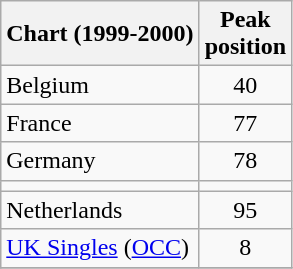<table class="wikitable sortable">
<tr>
<th>Chart (1999-2000)</th>
<th>Peak<br>position</th>
</tr>
<tr>
<td>Belgium </td>
<td style="text-align:center;">40</td>
</tr>
<tr>
<td>France </td>
<td style="text-align:center;">77</td>
</tr>
<tr>
<td>Germany </td>
<td style="text-align:center;">78</td>
</tr>
<tr>
<td></td>
</tr>
<tr>
<td>Netherlands </td>
<td style="text-align:center;">95</td>
</tr>
<tr>
<td><a href='#'>UK Singles</a> (<a href='#'>OCC</a>)</td>
<td style="text-align:center;">8</td>
</tr>
<tr>
</tr>
</table>
